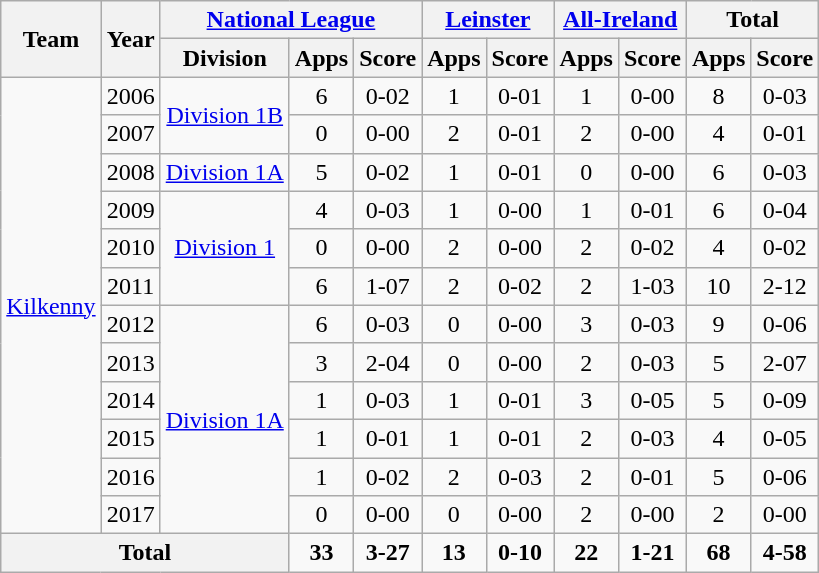<table class="wikitable" style="text-align:center">
<tr>
<th rowspan="2">Team</th>
<th rowspan="2">Year</th>
<th colspan="3"><a href='#'>National League</a></th>
<th colspan="2"><a href='#'>Leinster</a></th>
<th colspan="2"><a href='#'>All-Ireland</a></th>
<th colspan="2">Total</th>
</tr>
<tr>
<th>Division</th>
<th>Apps</th>
<th>Score</th>
<th>Apps</th>
<th>Score</th>
<th>Apps</th>
<th>Score</th>
<th>Apps</th>
<th>Score</th>
</tr>
<tr>
<td rowspan="12"><a href='#'>Kilkenny</a></td>
<td>2006</td>
<td rowspan="2"><a href='#'>Division 1B</a></td>
<td>6</td>
<td>0-02</td>
<td>1</td>
<td>0-01</td>
<td>1</td>
<td>0-00</td>
<td>8</td>
<td>0-03</td>
</tr>
<tr>
<td>2007</td>
<td>0</td>
<td>0-00</td>
<td>2</td>
<td>0-01</td>
<td>2</td>
<td>0-00</td>
<td>4</td>
<td>0-01</td>
</tr>
<tr>
<td>2008</td>
<td rowspan="1"><a href='#'>Division 1A</a></td>
<td>5</td>
<td>0-02</td>
<td>1</td>
<td>0-01</td>
<td>0</td>
<td>0-00</td>
<td>6</td>
<td>0-03</td>
</tr>
<tr>
<td>2009</td>
<td rowspan="3"><a href='#'>Division 1</a></td>
<td>4</td>
<td>0-03</td>
<td>1</td>
<td>0-00</td>
<td>1</td>
<td>0-01</td>
<td>6</td>
<td>0-04</td>
</tr>
<tr>
<td>2010</td>
<td>0</td>
<td>0-00</td>
<td>2</td>
<td>0-00</td>
<td>2</td>
<td>0-02</td>
<td>4</td>
<td>0-02</td>
</tr>
<tr>
<td>2011</td>
<td>6</td>
<td>1-07</td>
<td>2</td>
<td>0-02</td>
<td>2</td>
<td>1-03</td>
<td>10</td>
<td>2-12</td>
</tr>
<tr>
<td>2012</td>
<td rowspan="6"><a href='#'>Division 1A</a></td>
<td>6</td>
<td>0-03</td>
<td>0</td>
<td>0-00</td>
<td>3</td>
<td>0-03</td>
<td>9</td>
<td>0-06</td>
</tr>
<tr>
<td>2013</td>
<td>3</td>
<td>2-04</td>
<td>0</td>
<td>0-00</td>
<td>2</td>
<td>0-03</td>
<td>5</td>
<td>2-07</td>
</tr>
<tr>
<td>2014</td>
<td>1</td>
<td>0-03</td>
<td>1</td>
<td>0-01</td>
<td>3</td>
<td>0-05</td>
<td>5</td>
<td>0-09</td>
</tr>
<tr>
<td>2015</td>
<td>1</td>
<td>0-01</td>
<td>1</td>
<td>0-01</td>
<td>2</td>
<td>0-03</td>
<td>4</td>
<td>0-05</td>
</tr>
<tr>
<td>2016</td>
<td>1</td>
<td>0-02</td>
<td>2</td>
<td>0-03</td>
<td>2</td>
<td>0-01</td>
<td>5</td>
<td>0-06</td>
</tr>
<tr>
<td>2017</td>
<td>0</td>
<td>0-00</td>
<td>0</td>
<td>0-00</td>
<td>2</td>
<td>0-00</td>
<td>2</td>
<td>0-00</td>
</tr>
<tr>
<th colspan="3">Total</th>
<td><strong>33</strong></td>
<td><strong>3-27</strong></td>
<td><strong>13</strong></td>
<td><strong>0-10</strong></td>
<td><strong>22</strong></td>
<td><strong>1-21</strong></td>
<td><strong>68</strong></td>
<td><strong>4-58</strong></td>
</tr>
</table>
